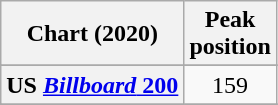<table class="wikitable plainrowheaders" style="text-align:center">
<tr>
<th scope="col">Chart (2020)</th>
<th scope="col">Peak<br>position</th>
</tr>
<tr>
</tr>
<tr>
</tr>
<tr>
<th scope="row">US <a href='#'><em>Billboard</em> 200</a></th>
<td>159</td>
</tr>
<tr>
</tr>
<tr>
</tr>
</table>
